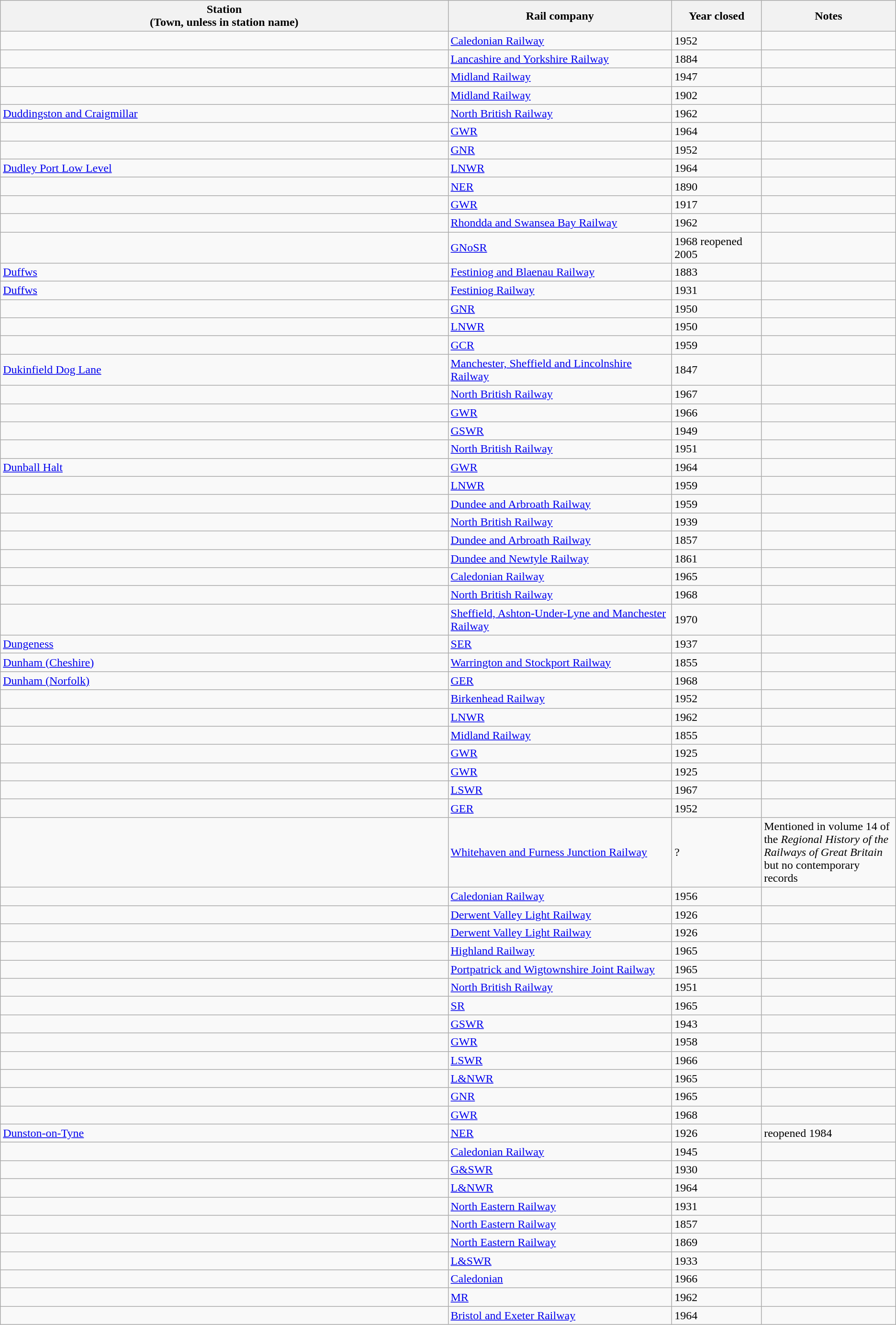<table class="wikitable sortable">
<tr>
<th style="width:50%">Station<br>(Town, unless in station name)</th>
<th style="width:25%">Rail company</th>
<th style="width:10%">Year closed</th>
<th style="width:20%">Notes</th>
</tr>
<tr>
<td></td>
<td><a href='#'>Caledonian Railway</a></td>
<td>1952</td>
<td></td>
</tr>
<tr>
<td></td>
<td><a href='#'>Lancashire and Yorkshire Railway</a></td>
<td>1884</td>
<td></td>
</tr>
<tr>
<td></td>
<td><a href='#'>Midland Railway</a></td>
<td>1947</td>
<td></td>
</tr>
<tr>
<td></td>
<td><a href='#'>Midland Railway</a></td>
<td>1902</td>
<td></td>
</tr>
<tr>
<td><a href='#'>Duddingston and Craigmillar</a></td>
<td><a href='#'>North British Railway</a></td>
<td>1962</td>
<td></td>
</tr>
<tr>
<td></td>
<td><a href='#'>GWR</a></td>
<td>1964</td>
<td></td>
</tr>
<tr>
<td></td>
<td><a href='#'>GNR</a></td>
<td>1952</td>
<td></td>
</tr>
<tr>
<td><a href='#'>Dudley Port Low Level</a></td>
<td><a href='#'>LNWR</a></td>
<td>1964</td>
<td></td>
</tr>
<tr>
<td></td>
<td><a href='#'>NER</a></td>
<td>1890</td>
<td></td>
</tr>
<tr>
<td></td>
<td><a href='#'>GWR</a></td>
<td>1917</td>
<td></td>
</tr>
<tr>
<td></td>
<td><a href='#'>Rhondda and Swansea Bay Railway</a></td>
<td>1962</td>
<td></td>
</tr>
<tr>
<td></td>
<td><a href='#'>GNoSR</a></td>
<td>1968 reopened 2005</td>
<td></td>
</tr>
<tr>
<td><a href='#'>Duffws</a></td>
<td><a href='#'>Festiniog and Blaenau Railway</a></td>
<td>1883</td>
<td></td>
</tr>
<tr>
<td><a href='#'>Duffws</a></td>
<td><a href='#'>Festiniog Railway</a></td>
<td>1931</td>
<td></td>
</tr>
<tr>
<td></td>
<td><a href='#'>GNR</a></td>
<td>1950</td>
<td></td>
</tr>
<tr>
<td></td>
<td><a href='#'>LNWR</a></td>
<td>1950</td>
<td></td>
</tr>
<tr>
<td></td>
<td><a href='#'>GCR</a></td>
<td>1959</td>
<td></td>
</tr>
<tr>
<td><a href='#'>Dukinfield Dog Lane</a></td>
<td><a href='#'>Manchester, Sheffield and Lincolnshire Railway</a></td>
<td>1847</td>
<td></td>
</tr>
<tr>
<td></td>
<td><a href='#'>North British Railway</a></td>
<td>1967</td>
<td></td>
</tr>
<tr>
<td></td>
<td><a href='#'>GWR</a></td>
<td>1966</td>
<td></td>
</tr>
<tr>
<td></td>
<td><a href='#'>GSWR</a></td>
<td>1949</td>
<td></td>
</tr>
<tr>
<td></td>
<td><a href='#'>North British Railway</a></td>
<td>1951</td>
<td></td>
</tr>
<tr>
<td><a href='#'>Dunball Halt</a></td>
<td><a href='#'>GWR</a></td>
<td>1964</td>
<td></td>
</tr>
<tr>
<td></td>
<td><a href='#'>LNWR</a></td>
<td>1959</td>
<td></td>
</tr>
<tr>
<td></td>
<td><a href='#'>Dundee and Arbroath Railway</a></td>
<td>1959</td>
<td></td>
</tr>
<tr>
<td></td>
<td><a href='#'>North British Railway</a></td>
<td>1939</td>
<td></td>
</tr>
<tr>
<td></td>
<td><a href='#'>Dundee and Arbroath Railway</a></td>
<td>1857</td>
<td></td>
</tr>
<tr>
<td></td>
<td><a href='#'>Dundee and Newtyle Railway</a></td>
<td>1861</td>
<td></td>
</tr>
<tr>
<td></td>
<td><a href='#'>Caledonian Railway</a></td>
<td>1965</td>
<td></td>
</tr>
<tr>
<td></td>
<td><a href='#'>North British Railway</a></td>
<td>1968</td>
<td></td>
</tr>
<tr>
<td></td>
<td><a href='#'>Sheffield, Ashton-Under-Lyne and Manchester Railway</a></td>
<td>1970</td>
<td></td>
</tr>
<tr>
<td><a href='#'>Dungeness</a></td>
<td><a href='#'>SER</a></td>
<td>1937</td>
<td></td>
</tr>
<tr>
<td><a href='#'>Dunham (Cheshire)</a></td>
<td><a href='#'>Warrington and Stockport Railway</a></td>
<td>1855</td>
<td></td>
</tr>
<tr>
<td><a href='#'>Dunham (Norfolk)</a></td>
<td><a href='#'>GER</a></td>
<td>1968</td>
<td></td>
</tr>
<tr>
<td></td>
<td><a href='#'>Birkenhead Railway</a></td>
<td>1952</td>
<td></td>
</tr>
<tr>
<td></td>
<td><a href='#'>LNWR</a></td>
<td>1962</td>
<td></td>
</tr>
<tr>
<td></td>
<td><a href='#'>Midland Railway</a></td>
<td>1855</td>
<td></td>
</tr>
<tr>
<td></td>
<td><a href='#'>GWR</a></td>
<td>1925</td>
<td></td>
</tr>
<tr>
<td></td>
<td><a href='#'>GWR</a></td>
<td>1925</td>
<td></td>
</tr>
<tr>
<td></td>
<td><a href='#'>LSWR</a></td>
<td>1967</td>
<td></td>
</tr>
<tr>
<td></td>
<td><a href='#'>GER</a></td>
<td>1952</td>
<td></td>
</tr>
<tr>
<td></td>
<td><a href='#'>Whitehaven and Furness Junction Railway</a></td>
<td>?</td>
<td>Mentioned in volume 14 of the <em>Regional History of the Railways of Great Britain</em> but no contemporary records</td>
</tr>
<tr>
<td></td>
<td><a href='#'>Caledonian Railway</a></td>
<td>1956</td>
<td></td>
</tr>
<tr>
<td></td>
<td><a href='#'>Derwent Valley Light Railway</a></td>
<td>1926</td>
<td></td>
</tr>
<tr>
<td></td>
<td><a href='#'>Derwent Valley Light Railway</a></td>
<td>1926</td>
<td></td>
</tr>
<tr>
<td></td>
<td><a href='#'>Highland Railway</a></td>
<td>1965</td>
<td></td>
</tr>
<tr>
<td></td>
<td><a href='#'>Portpatrick and Wigtownshire Joint Railway</a></td>
<td>1965</td>
<td></td>
</tr>
<tr>
<td></td>
<td><a href='#'>North British Railway</a></td>
<td>1951</td>
<td></td>
</tr>
<tr>
<td></td>
<td><a href='#'>SR</a></td>
<td>1965</td>
<td></td>
</tr>
<tr>
<td></td>
<td><a href='#'>GSWR</a></td>
<td>1943</td>
<td></td>
</tr>
<tr>
<td></td>
<td><a href='#'>GWR</a></td>
<td>1958</td>
<td></td>
</tr>
<tr>
<td></td>
<td><a href='#'>LSWR</a></td>
<td>1966</td>
<td></td>
</tr>
<tr>
<td></td>
<td><a href='#'>L&NWR</a></td>
<td>1965</td>
<td></td>
</tr>
<tr>
<td></td>
<td><a href='#'>GNR</a></td>
<td>1965</td>
<td></td>
</tr>
<tr>
<td></td>
<td><a href='#'>GWR</a></td>
<td>1968</td>
<td></td>
</tr>
<tr>
<td><a href='#'>Dunston-on-Tyne</a></td>
<td><a href='#'>NER</a></td>
<td>1926</td>
<td>reopened 1984</td>
</tr>
<tr>
<td></td>
<td><a href='#'>Caledonian Railway</a></td>
<td>1945</td>
<td></td>
</tr>
<tr>
<td></td>
<td><a href='#'>G&SWR</a></td>
<td>1930</td>
<td></td>
</tr>
<tr>
<td></td>
<td><a href='#'>L&NWR</a></td>
<td>1964</td>
<td></td>
</tr>
<tr>
<td></td>
<td><a href='#'>North Eastern Railway</a></td>
<td>1931</td>
<td></td>
</tr>
<tr>
<td></td>
<td><a href='#'>North Eastern Railway</a></td>
<td>1857</td>
<td></td>
</tr>
<tr>
<td></td>
<td><a href='#'>North Eastern Railway</a></td>
<td>1869</td>
<td></td>
</tr>
<tr>
<td></td>
<td><a href='#'>L&SWR</a></td>
<td>1933</td>
<td></td>
</tr>
<tr>
<td></td>
<td><a href='#'>Caledonian</a></td>
<td>1966</td>
<td></td>
</tr>
<tr>
<td></td>
<td><a href='#'>MR</a></td>
<td>1962</td>
<td></td>
</tr>
<tr>
<td></td>
<td><a href='#'>Bristol and Exeter Railway</a></td>
<td>1964</td>
<td></td>
</tr>
</table>
